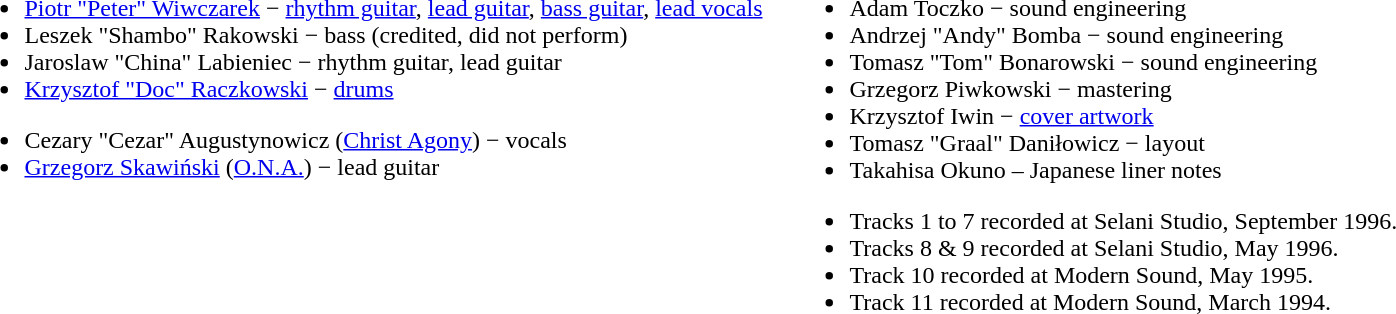<table>
<tr>
<td valign="top"><br><ul><li><a href='#'>Piotr "Peter" Wiwczarek</a> − <a href='#'>rhythm guitar</a>, <a href='#'>lead guitar</a>, <a href='#'>bass guitar</a>, <a href='#'>lead vocals</a></li><li>Leszek "Shambo" Rakowski − bass (credited, did not perform)</li><li>Jaroslaw "China" Labieniec − rhythm guitar, lead guitar</li><li><a href='#'>Krzysztof "Doc" Raczkowski</a> − <a href='#'>drums</a></li></ul><ul><li>Cezary "Cezar" Augustynowicz (<a href='#'>Christ Agony</a>) − vocals</li><li><a href='#'>Grzegorz Skawiński</a> (<a href='#'>O.N.A.</a>) − lead guitar</li></ul></td>
<td width="10"></td>
<td valign="top"><br><ul><li>Adam Toczko − sound engineering</li><li>Andrzej "Andy" Bomba − sound engineering</li><li>Tomasz "Tom" Bonarowski − sound engineering</li><li>Grzegorz Piwkowski − mastering</li><li>Krzysztof Iwin − <a href='#'>cover artwork</a></li><li>Tomasz "Graal" Daniłowicz − layout</li><li>Takahisa Okuno – Japanese liner notes</li></ul><ul><li>Tracks 1 to 7 recorded at Selani Studio, September 1996.</li><li>Tracks 8 & 9 recorded at Selani Studio, May 1996.</li><li>Track 10 recorded at Modern Sound, May 1995.</li><li>Track 11 recorded at Modern Sound, March 1994.</li></ul></td>
</tr>
</table>
